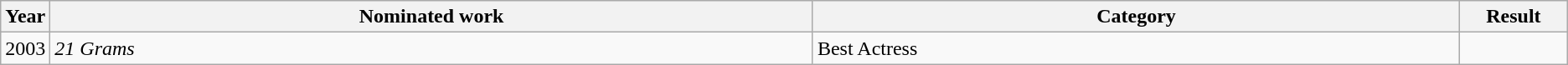<table class=wikitable>
<tr>
<th scope="col" style="width:1em;">Year</th>
<th scope="col" style="width:39em;">Nominated work</th>
<th scope="col" style="width:33em;">Category</th>
<th scope="col" style="width:5em;">Result</th>
</tr>
<tr>
<td>2003</td>
<td><em>21 Grams</em></td>
<td>Best Actress</td>
<td></td>
</tr>
</table>
